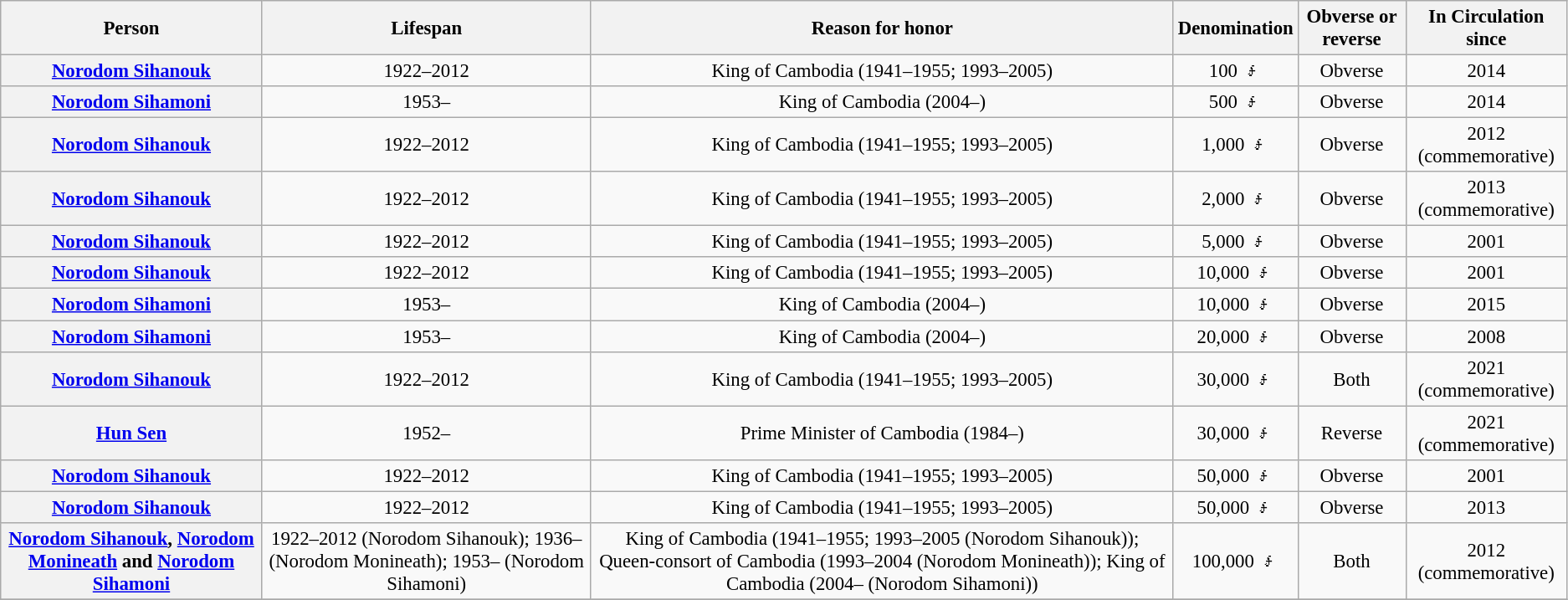<table class="wikitable" style="font-size: 95%; text-align:center;">
<tr>
<th>Person</th>
<th>Lifespan</th>
<th>Reason for honor</th>
<th>Denomination</th>
<th>Obverse or reverse</th>
<th>In Circulation since</th>
</tr>
<tr>
<th><a href='#'>Norodom Sihanouk</a></th>
<td>1922–2012</td>
<td>King of Cambodia (1941–1955; 1993–2005)</td>
<td>100 ៛</td>
<td>Obverse</td>
<td>2014</td>
</tr>
<tr>
<th><a href='#'>Norodom Sihamoni</a></th>
<td>1953–</td>
<td>King of Cambodia (2004–)</td>
<td>500 ៛</td>
<td>Obverse</td>
<td>2014</td>
</tr>
<tr>
<th><a href='#'>Norodom Sihanouk</a></th>
<td>1922–2012</td>
<td>King of Cambodia (1941–1955; 1993–2005)</td>
<td>1,000 ៛</td>
<td>Obverse</td>
<td>2012 (commemorative)</td>
</tr>
<tr>
<th><a href='#'>Norodom Sihanouk</a></th>
<td>1922–2012</td>
<td>King of Cambodia (1941–1955; 1993–2005)</td>
<td>2,000 ៛</td>
<td>Obverse</td>
<td>2013 (commemorative)</td>
</tr>
<tr>
<th><a href='#'>Norodom Sihanouk</a></th>
<td>1922–2012</td>
<td>King of Cambodia (1941–1955; 1993–2005)</td>
<td>5,000 ៛</td>
<td>Obverse</td>
<td>2001</td>
</tr>
<tr>
<th><a href='#'>Norodom Sihanouk</a></th>
<td>1922–2012</td>
<td>King of Cambodia (1941–1955; 1993–2005)</td>
<td>10,000 ៛</td>
<td>Obverse</td>
<td>2001</td>
</tr>
<tr>
<th><a href='#'>Norodom Sihamoni</a></th>
<td>1953–</td>
<td>King of Cambodia (2004–)</td>
<td>10,000 ៛</td>
<td>Obverse</td>
<td>2015</td>
</tr>
<tr>
<th><a href='#'>Norodom Sihamoni</a></th>
<td>1953–</td>
<td>King of Cambodia (2004–)</td>
<td>20,000 ៛</td>
<td>Obverse</td>
<td>2008</td>
</tr>
<tr>
<th><a href='#'>Norodom Sihanouk</a></th>
<td>1922–2012</td>
<td>King of Cambodia (1941–1955; 1993–2005)</td>
<td>30,000 ៛</td>
<td>Both</td>
<td>2021 (commemorative)</td>
</tr>
<tr>
<th><a href='#'>Hun Sen</a></th>
<td>1952–</td>
<td>Prime Minister of Cambodia (1984–)</td>
<td>30,000 ៛</td>
<td>Reverse</td>
<td>2021 (commemorative)</td>
</tr>
<tr>
<th><a href='#'>Norodom Sihanouk</a></th>
<td>1922–2012</td>
<td>King of Cambodia (1941–1955; 1993–2005)</td>
<td>50,000 ៛</td>
<td>Obverse</td>
<td>2001</td>
</tr>
<tr>
<th><a href='#'>Norodom Sihanouk</a></th>
<td>1922–2012</td>
<td>King of Cambodia (1941–1955; 1993–2005)</td>
<td>50,000 ៛</td>
<td>Obverse</td>
<td>2013</td>
</tr>
<tr>
<th><a href='#'>Norodom Sihanouk</a>, <a href='#'>Norodom Monineath</a> and <a href='#'>Norodom Sihamoni</a></th>
<td>1922–2012 (Norodom Sihanouk); 1936– (Norodom Monineath); 1953– (Norodom Sihamoni)</td>
<td>King of Cambodia (1941–1955; 1993–2005 (Norodom Sihanouk)); Queen-consort of Cambodia (1993–2004 (Norodom Monineath)); King of Cambodia (2004– (Norodom Sihamoni))</td>
<td>100,000 ៛</td>
<td>Both</td>
<td>2012 (commemorative)</td>
</tr>
<tr>
</tr>
</table>
